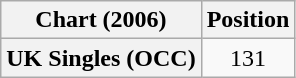<table class="wikitable plainrowheaders" style="text-align:center">
<tr>
<th>Chart (2006)</th>
<th>Position</th>
</tr>
<tr>
<th scope="row">UK Singles (OCC)</th>
<td>131</td>
</tr>
</table>
